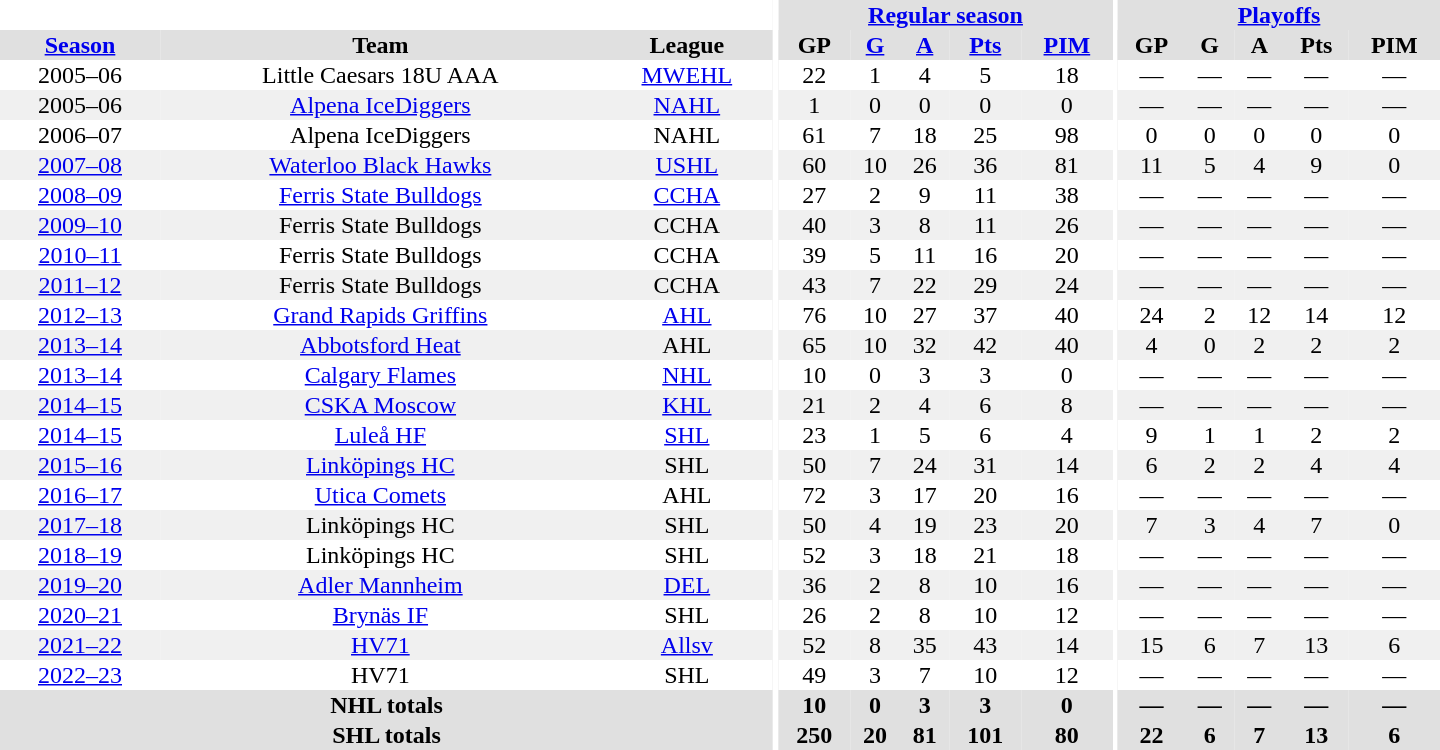<table border="0" cellpadding="1" cellspacing="0" style="text-align:center; width:60em">
<tr bgcolor="#e0e0e0">
<th colspan="3" bgcolor="#ffffff"></th>
<th rowspan="99" bgcolor="#ffffff"></th>
<th colspan="5"><a href='#'>Regular season</a></th>
<th rowspan="99" bgcolor="#ffffff"></th>
<th colspan="5"><a href='#'>Playoffs</a></th>
</tr>
<tr bgcolor="#e0e0e0">
<th><a href='#'>Season</a></th>
<th>Team</th>
<th>League</th>
<th>GP</th>
<th><a href='#'>G</a></th>
<th><a href='#'>A</a></th>
<th><a href='#'>Pts</a></th>
<th><a href='#'>PIM</a></th>
<th>GP</th>
<th>G</th>
<th>A</th>
<th>Pts</th>
<th>PIM</th>
</tr>
<tr>
<td>2005–06</td>
<td>Little Caesars 18U AAA</td>
<td><a href='#'>MWEHL</a></td>
<td>22</td>
<td>1</td>
<td>4</td>
<td>5</td>
<td>18</td>
<td>—</td>
<td>—</td>
<td>—</td>
<td>—</td>
<td>—</td>
</tr>
<tr bgcolor="#f0f0f0">
<td>2005–06</td>
<td><a href='#'>Alpena IceDiggers</a></td>
<td><a href='#'>NAHL</a></td>
<td>1</td>
<td>0</td>
<td>0</td>
<td>0</td>
<td>0</td>
<td>—</td>
<td>—</td>
<td>—</td>
<td>—</td>
<td>—</td>
</tr>
<tr>
<td>2006–07</td>
<td>Alpena IceDiggers</td>
<td>NAHL</td>
<td>61</td>
<td>7</td>
<td>18</td>
<td>25</td>
<td>98</td>
<td>0</td>
<td>0</td>
<td>0</td>
<td>0</td>
<td>0</td>
</tr>
<tr bgcolor="#f0f0f0">
<td><a href='#'>2007–08</a></td>
<td><a href='#'>Waterloo Black Hawks</a></td>
<td><a href='#'>USHL</a></td>
<td>60</td>
<td>10</td>
<td>26</td>
<td>36</td>
<td>81</td>
<td>11</td>
<td>5</td>
<td>4</td>
<td>9</td>
<td>0</td>
</tr>
<tr>
<td><a href='#'>2008–09</a></td>
<td><a href='#'>Ferris State Bulldogs</a></td>
<td><a href='#'>CCHA</a></td>
<td>27</td>
<td>2</td>
<td>9</td>
<td>11</td>
<td>38</td>
<td>—</td>
<td>—</td>
<td>—</td>
<td>—</td>
<td>—</td>
</tr>
<tr bgcolor="#f0f0f0">
<td><a href='#'>2009–10</a></td>
<td>Ferris State Bulldogs</td>
<td>CCHA</td>
<td>40</td>
<td>3</td>
<td>8</td>
<td>11</td>
<td>26</td>
<td>—</td>
<td>—</td>
<td>—</td>
<td>—</td>
<td>—</td>
</tr>
<tr>
<td><a href='#'>2010–11</a></td>
<td>Ferris State Bulldogs</td>
<td>CCHA</td>
<td>39</td>
<td>5</td>
<td>11</td>
<td>16</td>
<td>20</td>
<td>—</td>
<td>—</td>
<td>—</td>
<td>—</td>
<td>—</td>
</tr>
<tr bgcolor="#f0f0f0">
<td><a href='#'>2011–12</a></td>
<td>Ferris State Bulldogs</td>
<td>CCHA</td>
<td>43</td>
<td>7</td>
<td>22</td>
<td>29</td>
<td>24</td>
<td>—</td>
<td>—</td>
<td>—</td>
<td>—</td>
<td>—</td>
</tr>
<tr>
<td><a href='#'>2012–13</a></td>
<td><a href='#'>Grand Rapids Griffins</a></td>
<td><a href='#'>AHL</a></td>
<td>76</td>
<td>10</td>
<td>27</td>
<td>37</td>
<td>40</td>
<td>24</td>
<td>2</td>
<td>12</td>
<td>14</td>
<td>12</td>
</tr>
<tr bgcolor="#f0f0f0">
<td><a href='#'>2013–14</a></td>
<td><a href='#'>Abbotsford Heat</a></td>
<td>AHL</td>
<td>65</td>
<td>10</td>
<td>32</td>
<td>42</td>
<td>40</td>
<td>4</td>
<td>0</td>
<td>2</td>
<td>2</td>
<td>2</td>
</tr>
<tr>
<td><a href='#'>2013–14</a></td>
<td><a href='#'>Calgary Flames</a></td>
<td><a href='#'>NHL</a></td>
<td>10</td>
<td>0</td>
<td>3</td>
<td>3</td>
<td>0</td>
<td>—</td>
<td>—</td>
<td>—</td>
<td>—</td>
<td>—</td>
</tr>
<tr bgcolor="#f0f0f0">
<td><a href='#'>2014–15</a></td>
<td><a href='#'>CSKA Moscow</a></td>
<td><a href='#'>KHL</a></td>
<td>21</td>
<td>2</td>
<td>4</td>
<td>6</td>
<td>8</td>
<td>—</td>
<td>—</td>
<td>—</td>
<td>—</td>
<td>—</td>
</tr>
<tr>
<td><a href='#'>2014–15</a></td>
<td><a href='#'>Luleå HF</a></td>
<td><a href='#'>SHL</a></td>
<td>23</td>
<td>1</td>
<td>5</td>
<td>6</td>
<td>4</td>
<td>9</td>
<td>1</td>
<td>1</td>
<td>2</td>
<td>2</td>
</tr>
<tr bgcolor="#f0f0f0">
<td><a href='#'>2015–16</a></td>
<td><a href='#'>Linköpings HC</a></td>
<td>SHL</td>
<td>50</td>
<td>7</td>
<td>24</td>
<td>31</td>
<td>14</td>
<td>6</td>
<td>2</td>
<td>2</td>
<td>4</td>
<td>4</td>
</tr>
<tr>
<td><a href='#'>2016–17</a></td>
<td><a href='#'>Utica Comets</a></td>
<td>AHL</td>
<td>72</td>
<td>3</td>
<td>17</td>
<td>20</td>
<td>16</td>
<td>—</td>
<td>—</td>
<td>—</td>
<td>—</td>
<td>—</td>
</tr>
<tr bgcolor="#f0f0f0">
<td><a href='#'>2017–18</a></td>
<td>Linköpings HC</td>
<td>SHL</td>
<td>50</td>
<td>4</td>
<td>19</td>
<td>23</td>
<td>20</td>
<td>7</td>
<td>3</td>
<td>4</td>
<td>7</td>
<td>0</td>
</tr>
<tr>
<td><a href='#'>2018–19</a></td>
<td>Linköpings HC</td>
<td>SHL</td>
<td>52</td>
<td>3</td>
<td>18</td>
<td>21</td>
<td>18</td>
<td>—</td>
<td>—</td>
<td>—</td>
<td>—</td>
<td>—</td>
</tr>
<tr bgcolor="#f0f0f0">
<td><a href='#'>2019–20</a></td>
<td><a href='#'>Adler Mannheim</a></td>
<td><a href='#'>DEL</a></td>
<td>36</td>
<td>2</td>
<td>8</td>
<td>10</td>
<td>16</td>
<td>—</td>
<td>—</td>
<td>—</td>
<td>—</td>
<td>—</td>
</tr>
<tr>
<td><a href='#'>2020–21</a></td>
<td><a href='#'>Brynäs IF</a></td>
<td>SHL</td>
<td>26</td>
<td>2</td>
<td>8</td>
<td>10</td>
<td>12</td>
<td>—</td>
<td>—</td>
<td>—</td>
<td>—</td>
<td>—</td>
</tr>
<tr bgcolor="#f0f0f0">
<td><a href='#'>2021–22</a></td>
<td><a href='#'>HV71</a></td>
<td><a href='#'>Allsv</a></td>
<td>52</td>
<td>8</td>
<td>35</td>
<td>43</td>
<td>14</td>
<td>15</td>
<td>6</td>
<td>7</td>
<td>13</td>
<td>6</td>
</tr>
<tr>
<td><a href='#'>2022–23</a></td>
<td>HV71</td>
<td>SHL</td>
<td>49</td>
<td>3</td>
<td>7</td>
<td>10</td>
<td>12</td>
<td>—</td>
<td>—</td>
<td>—</td>
<td>—</td>
<td>—</td>
</tr>
<tr bgcolor="#e0e0e0">
<th colspan="3">NHL totals</th>
<th>10</th>
<th>0</th>
<th>3</th>
<th>3</th>
<th>0</th>
<th>—</th>
<th>—</th>
<th>—</th>
<th>—</th>
<th>—</th>
</tr>
<tr bgcolor="#e0e0e0">
<th colspan="3">SHL totals</th>
<th>250</th>
<th>20</th>
<th>81</th>
<th>101</th>
<th>80</th>
<th>22</th>
<th>6</th>
<th>7</th>
<th>13</th>
<th>6</th>
</tr>
</table>
